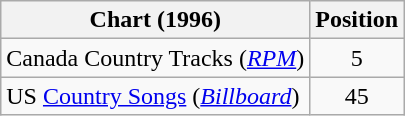<table class="wikitable sortable">
<tr>
<th scope="col">Chart (1996)</th>
<th scope="col">Position</th>
</tr>
<tr>
<td>Canada Country Tracks (<em><a href='#'>RPM</a></em>)</td>
<td align="center">5</td>
</tr>
<tr>
<td>US <a href='#'>Country Songs</a> (<em><a href='#'>Billboard</a></em>)</td>
<td align="center">45</td>
</tr>
</table>
